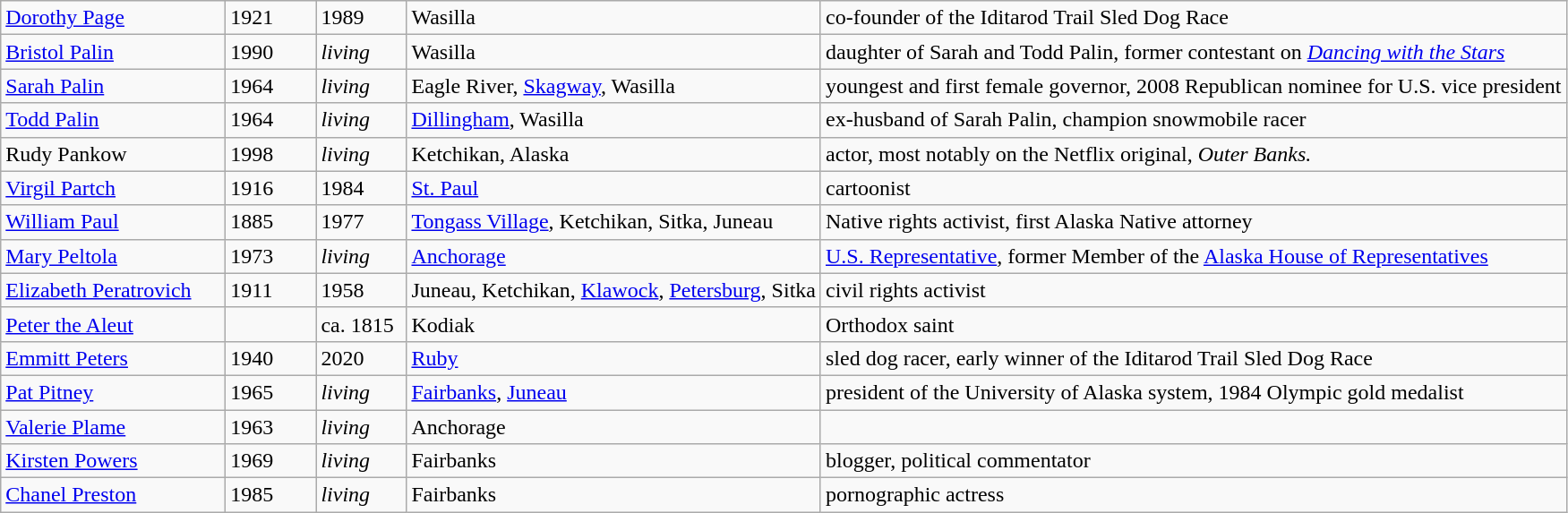<table class="wikitable">
<tr>
<td width="160pt"><a href='#'>Dorothy Page</a></td>
<td width="60pt">1921</td>
<td width="60pt">1989</td>
<td>Wasilla</td>
<td>co-founder of the Iditarod Trail Sled Dog Race</td>
</tr>
<tr>
<td width="160pt"><a href='#'>Bristol Palin</a></td>
<td width="60pt">1990</td>
<td width="60pt"><em>living</em></td>
<td>Wasilla</td>
<td>daughter of Sarah and Todd Palin, former contestant on <em><a href='#'>Dancing with the Stars</a></em></td>
</tr>
<tr>
<td width="160pt"><a href='#'>Sarah Palin</a></td>
<td width="60pt">1964</td>
<td width="60pt"><em>living</em></td>
<td>Eagle River, <a href='#'>Skagway</a>, Wasilla</td>
<td>youngest and first female governor, 2008 Republican nominee for U.S. vice president</td>
</tr>
<tr>
<td width="160pt"><a href='#'>Todd Palin</a></td>
<td width="60pt">1964</td>
<td width="60pt"><em>living</em></td>
<td><a href='#'>Dillingham</a>, Wasilla</td>
<td>ex-husband of Sarah Palin, champion snowmobile racer</td>
</tr>
<tr>
<td width="160pt">Rudy Pankow</td>
<td width="60pt">1998</td>
<td width="60pt"><em>living</em></td>
<td>Ketchikan, Alaska</td>
<td>actor, most notably on the Netflix original, <em>Outer Banks.</em></td>
</tr>
<tr>
<td width="160pt"><a href='#'>Virgil Partch</a></td>
<td width="60pt">1916</td>
<td width="60pt">1984</td>
<td><a href='#'>St. Paul</a></td>
<td>cartoonist</td>
</tr>
<tr>
<td width="160pt"><a href='#'>William Paul</a></td>
<td width="60pt">1885</td>
<td width="60pt">1977</td>
<td><a href='#'>Tongass Village</a>, Ketchikan, Sitka, Juneau</td>
<td>Native rights activist, first Alaska Native attorney</td>
</tr>
<tr>
<td width="160pt"><a href='#'>Mary Peltola</a></td>
<td width="60pt">1973</td>
<td width="60pt"><em>living</em></td>
<td><a href='#'>Anchorage</a></td>
<td><a href='#'>U.S. Representative</a>, former Member of the <a href='#'>Alaska House of Representatives</a></td>
</tr>
<tr>
<td width="160pt"><a href='#'>Elizabeth Peratrovich</a></td>
<td width="60pt">1911</td>
<td width="60pt">1958</td>
<td>Juneau, Ketchikan, <a href='#'>Klawock</a>, <a href='#'>Petersburg</a>, Sitka</td>
<td>civil rights activist</td>
</tr>
<tr>
<td width="160pt"><a href='#'>Peter the Aleut</a></td>
<td width="60pt"></td>
<td width="60pt">ca. 1815</td>
<td>Kodiak</td>
<td>Orthodox saint</td>
</tr>
<tr>
<td width="160pt"><a href='#'>Emmitt Peters</a></td>
<td width="60pt">1940</td>
<td width="60pt">2020</td>
<td><a href='#'>Ruby</a></td>
<td>sled dog racer, early winner of the Iditarod Trail Sled Dog Race</td>
</tr>
<tr>
<td width="160pt"><a href='#'>Pat Pitney</a></td>
<td width="60pt">1965</td>
<td width="60pt"><em>living</em></td>
<td><a href='#'>Fairbanks</a>, <a href='#'>Juneau</a></td>
<td>president of the University of Alaska system, 1984 Olympic gold medalist</td>
</tr>
<tr>
<td width="160pt"><a href='#'>Valerie Plame</a></td>
<td width="60pt">1963</td>
<td width="60pt"><em>living</em></td>
<td>Anchorage</td>
<td></td>
</tr>
<tr>
<td width="160pt"><a href='#'>Kirsten Powers</a></td>
<td width="60pt">1969</td>
<td width="60pt"><em>living</em></td>
<td>Fairbanks</td>
<td>blogger, political commentator</td>
</tr>
<tr>
<td width="160pt"><a href='#'>Chanel Preston</a></td>
<td width="60pt">1985</td>
<td width="60pt"><em>living</em></td>
<td>Fairbanks</td>
<td>pornographic actress</td>
</tr>
</table>
